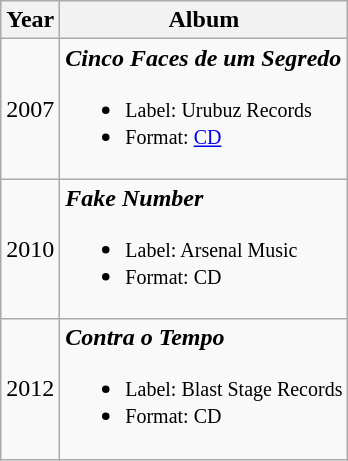<table class="wikitable">
<tr>
<th>Year</th>
<th>Album</th>
</tr>
<tr>
<td>2007</td>
<td><strong><em>Cinco Faces de um Segredo</em></strong><br><ul><li><small>Label: Urubuz Records</small></li><li><small>Format: <a href='#'>CD</a></small></li></ul></td>
</tr>
<tr>
<td>2010</td>
<td><strong><em>Fake Number</em></strong><br><ul><li><small>Label: Arsenal Music</small></li><li><small>Format: CD</small></li></ul></td>
</tr>
<tr>
<td>2012</td>
<td><strong><em>Contra o Tempo</em></strong><br><ul><li><small>Label: Blast Stage Records</small></li><li><small>Format: CD</small></li></ul></td>
</tr>
</table>
